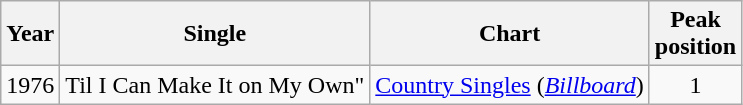<table class="wikitable"  style="text-align: center;">
<tr>
<th>Year</th>
<th>Single</th>
<th>Chart</th>
<th>Peak<br>position</th>
</tr>
<tr>
<td>1976</td>
<td>Til I Can Make It on My Own"</td>
<td><a href='#'>Country Singles</a> (<a href='#'><em>Billboard</em></a>)</td>
<td>1</td>
</tr>
</table>
